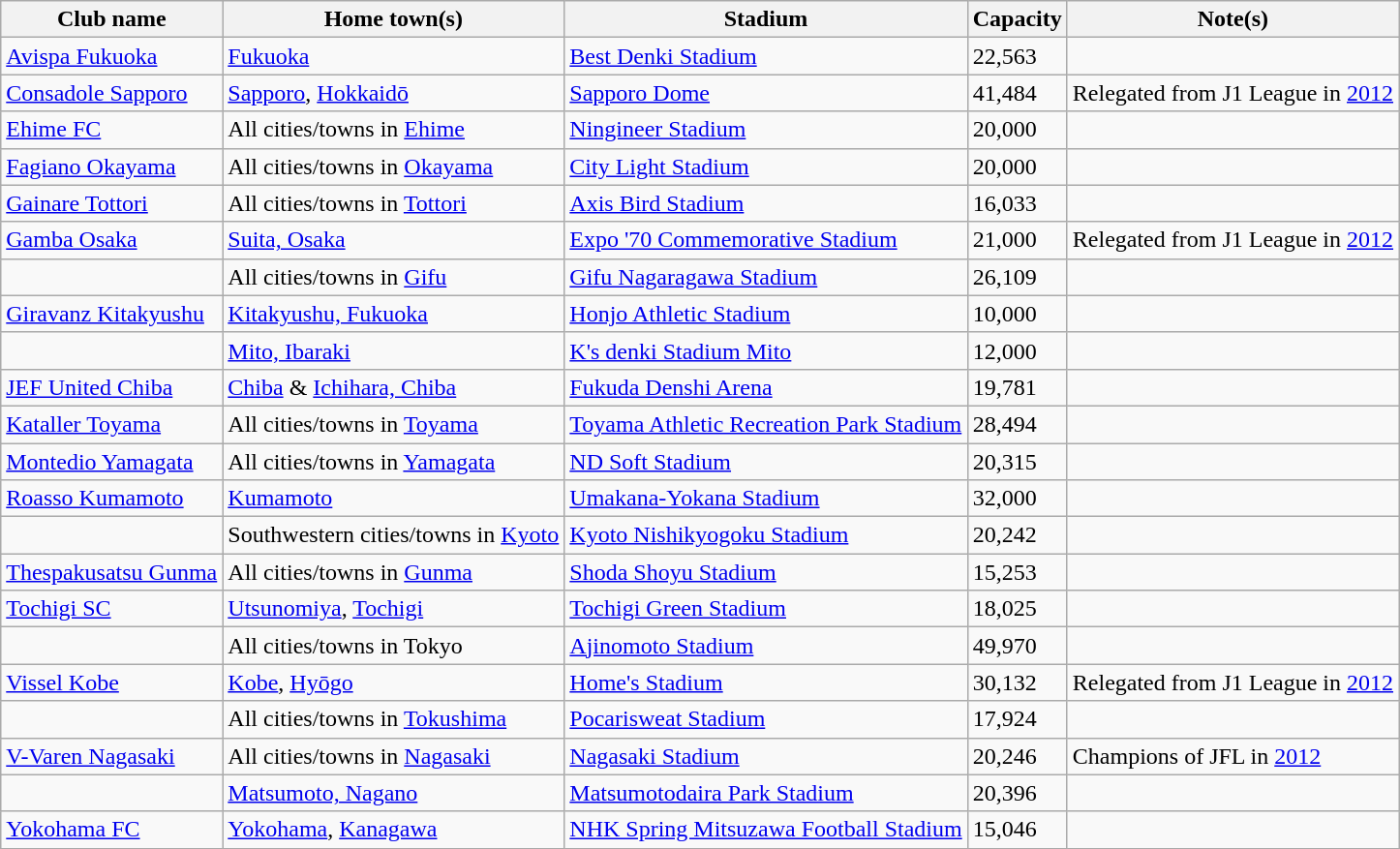<table class="wikitable sortable">
<tr>
<th>Club name</th>
<th>Home town(s)</th>
<th>Stadium</th>
<th>Capacity</th>
<th>Note(s)</th>
</tr>
<tr>
<td><a href='#'>Avispa Fukuoka</a></td>
<td><a href='#'>Fukuoka</a></td>
<td><a href='#'>Best Denki Stadium</a></td>
<td>22,563</td>
<td></td>
</tr>
<tr>
<td><a href='#'>Consadole Sapporo</a></td>
<td><a href='#'>Sapporo</a>, <a href='#'>Hokkaidō</a></td>
<td><a href='#'>Sapporo Dome</a></td>
<td>41,484</td>
<td>Relegated from J1 League in <a href='#'>2012</a></td>
</tr>
<tr>
<td><a href='#'>Ehime FC</a></td>
<td>All cities/towns in <a href='#'>Ehime</a></td>
<td><a href='#'>Ningineer Stadium</a></td>
<td>20,000</td>
<td></td>
</tr>
<tr>
<td><a href='#'>Fagiano Okayama</a></td>
<td>All cities/towns in <a href='#'>Okayama</a></td>
<td><a href='#'>City Light Stadium</a></td>
<td>20,000</td>
<td></td>
</tr>
<tr>
<td><a href='#'>Gainare Tottori</a></td>
<td>All cities/towns in <a href='#'>Tottori</a></td>
<td><a href='#'>Axis Bird Stadium</a></td>
<td>16,033</td>
<td></td>
</tr>
<tr>
<td><a href='#'>Gamba Osaka</a></td>
<td><a href='#'>Suita, Osaka</a></td>
<td><a href='#'>Expo '70 Commemorative Stadium</a></td>
<td>21,000</td>
<td>Relegated from J1 League in <a href='#'>2012</a></td>
</tr>
<tr>
<td></td>
<td>All cities/towns in <a href='#'>Gifu</a></td>
<td><a href='#'>Gifu Nagaragawa Stadium</a></td>
<td>26,109</td>
<td></td>
</tr>
<tr>
<td><a href='#'>Giravanz Kitakyushu</a></td>
<td><a href='#'>Kitakyushu, Fukuoka</a></td>
<td><a href='#'>Honjo Athletic Stadium</a></td>
<td>10,000</td>
<td></td>
</tr>
<tr>
<td></td>
<td><a href='#'>Mito, Ibaraki</a></td>
<td><a href='#'>K's denki Stadium Mito</a></td>
<td>12,000</td>
<td></td>
</tr>
<tr>
<td><a href='#'>JEF United Chiba</a></td>
<td><a href='#'>Chiba</a> & <a href='#'>Ichihara, Chiba</a></td>
<td><a href='#'>Fukuda Denshi Arena</a></td>
<td>19,781</td>
<td></td>
</tr>
<tr>
<td><a href='#'>Kataller Toyama</a></td>
<td>All cities/towns in <a href='#'>Toyama</a></td>
<td><a href='#'>Toyama Athletic Recreation Park Stadium</a></td>
<td>28,494</td>
<td></td>
</tr>
<tr>
<td><a href='#'>Montedio Yamagata</a></td>
<td>All cities/towns in <a href='#'>Yamagata</a></td>
<td><a href='#'>ND Soft Stadium</a></td>
<td>20,315</td>
<td></td>
</tr>
<tr>
<td><a href='#'>Roasso Kumamoto</a></td>
<td><a href='#'>Kumamoto</a></td>
<td><a href='#'>Umakana-Yokana Stadium</a></td>
<td>32,000</td>
<td></td>
</tr>
<tr>
<td></td>
<td>Southwestern cities/towns in <a href='#'>Kyoto</a></td>
<td><a href='#'>Kyoto Nishikyogoku Stadium</a></td>
<td>20,242</td>
<td></td>
</tr>
<tr>
<td><a href='#'>Thespakusatsu Gunma</a></td>
<td>All cities/towns in <a href='#'>Gunma</a></td>
<td><a href='#'>Shoda Shoyu Stadium</a></td>
<td>15,253</td>
<td></td>
</tr>
<tr>
<td><a href='#'>Tochigi SC</a></td>
<td><a href='#'>Utsunomiya</a>, <a href='#'>Tochigi</a></td>
<td><a href='#'>Tochigi Green Stadium</a></td>
<td>18,025</td>
<td></td>
</tr>
<tr>
<td></td>
<td>All cities/towns in Tokyo</td>
<td><a href='#'>Ajinomoto Stadium</a></td>
<td>49,970</td>
<td></td>
</tr>
<tr>
<td><a href='#'>Vissel Kobe</a></td>
<td><a href='#'>Kobe</a>, <a href='#'>Hyōgo</a></td>
<td><a href='#'>Home's Stadium</a></td>
<td>30,132</td>
<td>Relegated from J1 League in <a href='#'>2012</a></td>
</tr>
<tr>
<td></td>
<td>All cities/towns in <a href='#'>Tokushima</a></td>
<td><a href='#'>Pocarisweat Stadium</a></td>
<td>17,924</td>
<td></td>
</tr>
<tr>
<td><a href='#'>V-Varen Nagasaki</a></td>
<td>All cities/towns in <a href='#'>Nagasaki</a></td>
<td><a href='#'>Nagasaki Stadium</a></td>
<td>20,246</td>
<td>Champions of JFL in <a href='#'>2012</a></td>
</tr>
<tr>
<td></td>
<td><a href='#'>Matsumoto, Nagano</a></td>
<td><a href='#'>Matsumotodaira Park Stadium</a></td>
<td>20,396</td>
<td></td>
</tr>
<tr>
<td><a href='#'>Yokohama FC</a></td>
<td><a href='#'>Yokohama</a>, <a href='#'>Kanagawa</a></td>
<td><a href='#'>NHK Spring Mitsuzawa Football Stadium</a></td>
<td>15,046</td>
<td></td>
</tr>
<tr>
</tr>
</table>
